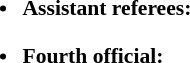<table style="width:100%; font-size:90%">
<tr>
<td><br><ul><li><strong>Assistant referees:</strong></li></ul><ul><li><strong>Fourth official:</strong></li></ul></td>
</tr>
</table>
